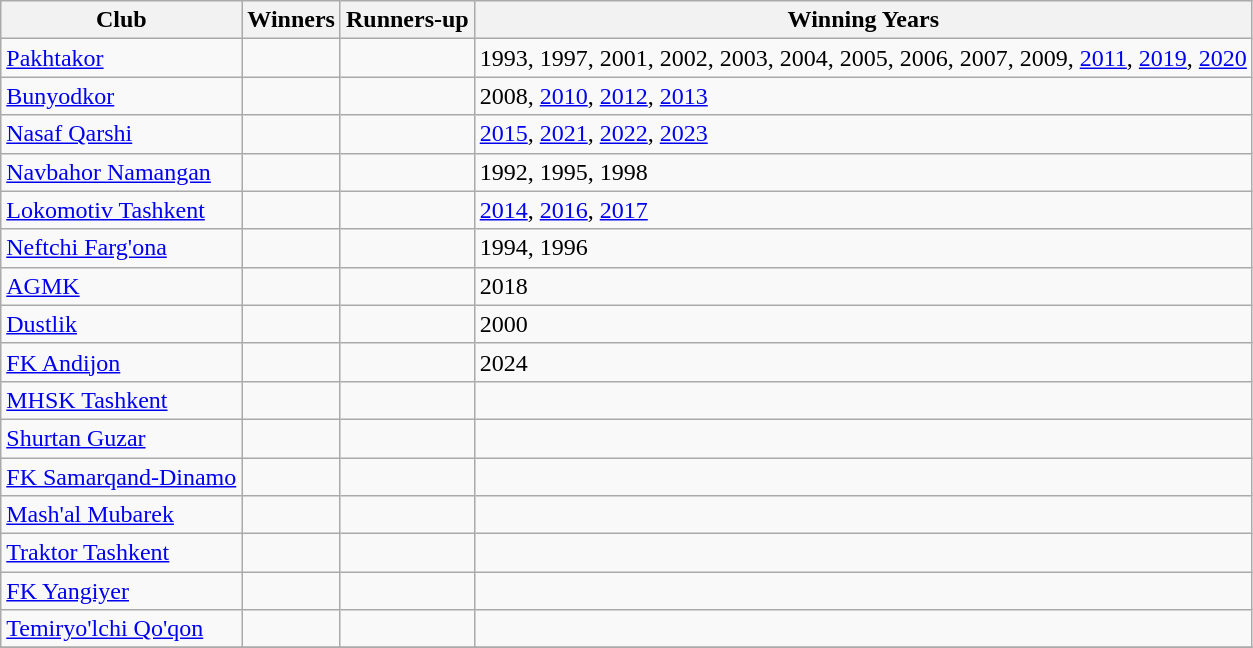<table class="sortable wikitable">
<tr>
<th>Club</th>
<th>Winners</th>
<th>Runners-up</th>
<th>Winning Years</th>
</tr>
<tr>
<td><a href='#'>Pakhtakor</a></td>
<td></td>
<td></td>
<td>1993, 1997, 2001, 2002, 2003, 2004, 2005, 2006, 2007, 2009, <a href='#'>2011</a>, <a href='#'>2019</a>, <a href='#'>2020</a></td>
</tr>
<tr>
<td><a href='#'>Bunyodkor</a></td>
<td></td>
<td></td>
<td>2008, <a href='#'>2010</a>, <a href='#'>2012</a>, <a href='#'>2013</a></td>
</tr>
<tr>
<td><a href='#'>Nasaf Qarshi</a></td>
<td></td>
<td></td>
<td><a href='#'>2015</a>, <a href='#'>2021</a>, <a href='#'>2022</a>, <a href='#'>2023</a></td>
</tr>
<tr>
<td><a href='#'>Navbahor Namangan</a></td>
<td></td>
<td></td>
<td>1992, 1995, 1998</td>
</tr>
<tr>
<td><a href='#'>Lokomotiv Tashkent</a></td>
<td></td>
<td></td>
<td><a href='#'>2014</a>, <a href='#'>2016</a>, <a href='#'>2017</a></td>
</tr>
<tr>
<td><a href='#'>Neftchi Farg'ona</a></td>
<td></td>
<td></td>
<td>1994, 1996</td>
</tr>
<tr>
<td><a href='#'>AGMK</a></td>
<td></td>
<td></td>
<td>2018</td>
</tr>
<tr>
<td><a href='#'>Dustlik</a></td>
<td></td>
<td></td>
<td>2000</td>
</tr>
<tr>
<td><a href='#'>FK Andijon</a></td>
<td></td>
<td></td>
<td>2024</td>
</tr>
<tr>
<td><a href='#'>MHSK Tashkent</a></td>
<td></td>
<td></td>
<td></td>
</tr>
<tr>
<td><a href='#'>Shurtan Guzar</a></td>
<td></td>
<td></td>
<td></td>
</tr>
<tr>
<td><a href='#'>FK Samarqand-Dinamo</a></td>
<td></td>
<td></td>
<td></td>
</tr>
<tr>
<td><a href='#'>Mash'al Mubarek</a></td>
<td></td>
<td></td>
<td></td>
</tr>
<tr>
<td><a href='#'>Traktor Tashkent</a></td>
<td></td>
<td></td>
<td></td>
</tr>
<tr>
<td><a href='#'>FK Yangiyer</a></td>
<td></td>
<td></td>
<td></td>
</tr>
<tr>
<td><a href='#'>Temiryo'lchi Qo'qon</a></td>
<td></td>
<td></td>
<td></td>
</tr>
<tr>
</tr>
</table>
